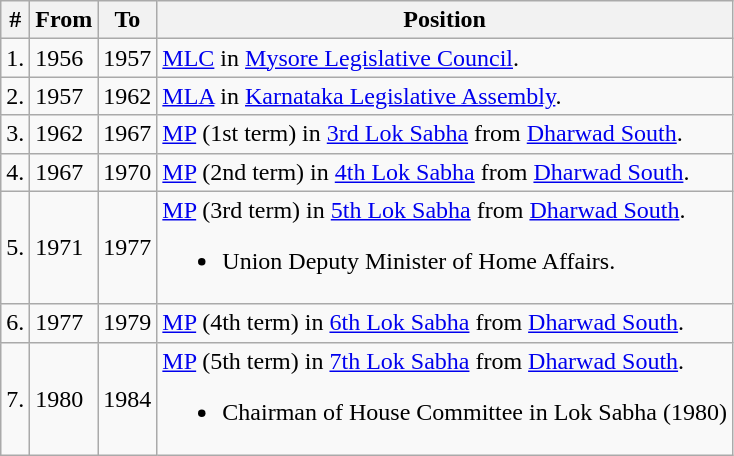<table class="wikitable">
<tr>
<th>#</th>
<th>From</th>
<th>To</th>
<th>Position</th>
</tr>
<tr>
<td>1.</td>
<td>1956</td>
<td>1957</td>
<td><a href='#'>MLC</a> in <a href='#'>Mysore Legislative Council</a>.</td>
</tr>
<tr>
<td>2.</td>
<td>1957</td>
<td>1962</td>
<td><a href='#'>MLA</a> in <a href='#'>Karnataka Legislative Assembly</a>.</td>
</tr>
<tr>
<td>3.</td>
<td>1962</td>
<td>1967</td>
<td><a href='#'>MP</a> (1st term) in <a href='#'>3rd Lok Sabha</a> from <a href='#'>Dharwad South</a>.</td>
</tr>
<tr>
<td>4.</td>
<td>1967</td>
<td>1970</td>
<td><a href='#'>MP</a> (2nd term) in <a href='#'>4th Lok Sabha</a> from <a href='#'>Dharwad South</a>.</td>
</tr>
<tr>
<td>5.</td>
<td>1971</td>
<td>1977</td>
<td><a href='#'>MP</a> (3rd term) in <a href='#'>5th Lok Sabha</a> from <a href='#'>Dharwad South</a>.<br><ul><li>Union Deputy Minister of Home Affairs.</li></ul></td>
</tr>
<tr>
<td>6.</td>
<td>1977</td>
<td>1979</td>
<td><a href='#'>MP</a> (4th term) in <a href='#'>6th Lok Sabha</a> from <a href='#'>Dharwad South</a>.</td>
</tr>
<tr>
<td>7.</td>
<td>1980</td>
<td>1984</td>
<td><a href='#'>MP</a> (5th term) in <a href='#'>7th Lok Sabha</a> from <a href='#'>Dharwad South</a>.<br><ul><li>Chairman of House Committee in Lok Sabha (1980)</li></ul></td>
</tr>
</table>
